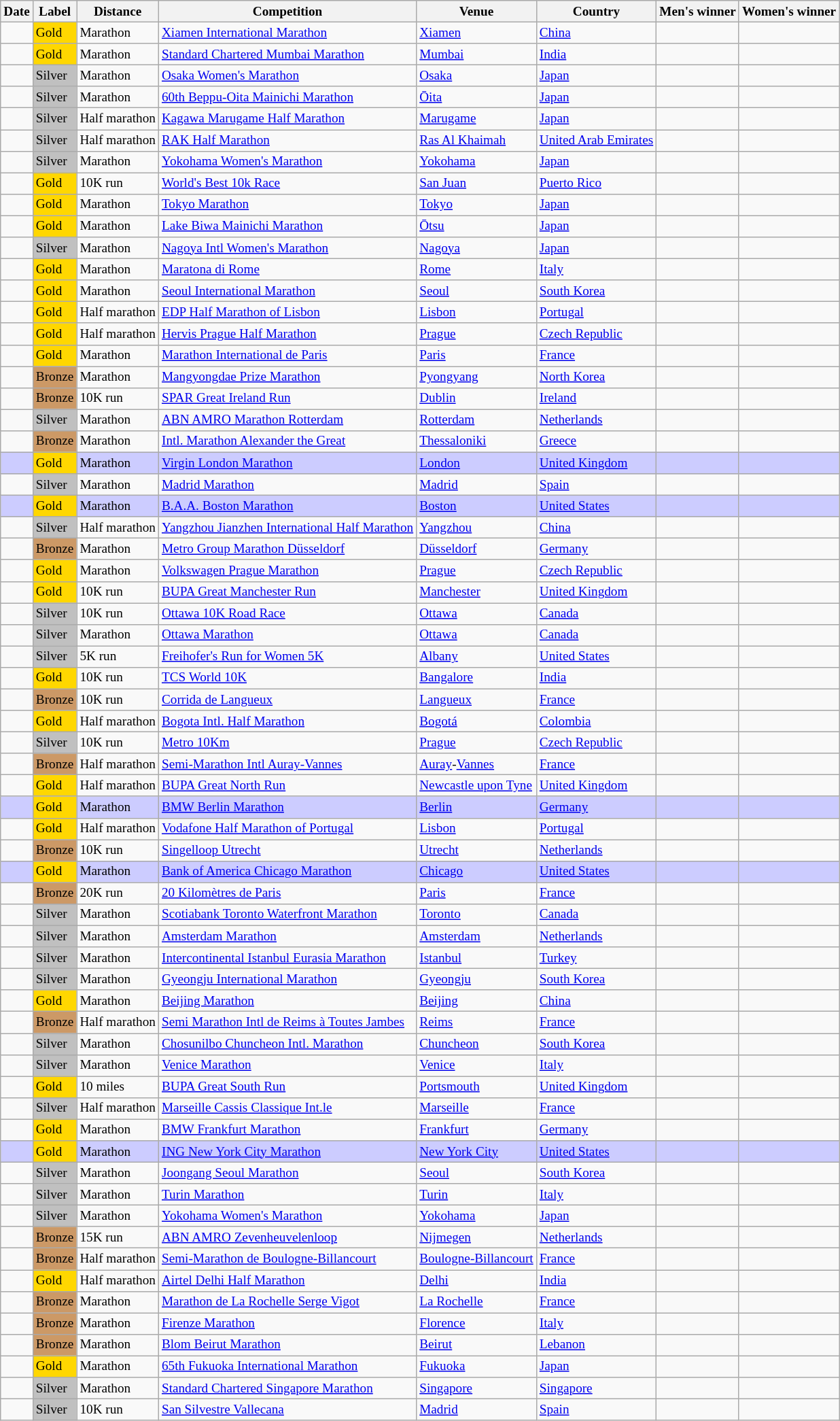<table class="wikitable sortable" style="font-size:80%">
<tr>
<th>Date</th>
<th>Label</th>
<th>Distance</th>
<th>Competition</th>
<th>Venue</th>
<th>Country</th>
<th>Men's winner</th>
<th>Women's winner</th>
</tr>
<tr>
<td></td>
<td bgcolor=gold>Gold</td>
<td>Marathon</td>
<td><a href='#'>Xiamen International Marathon</a></td>
<td><a href='#'>Xiamen</a></td>
<td><a href='#'>China</a></td>
<td></td>
<td></td>
</tr>
<tr>
<td></td>
<td bgcolor=gold>Gold</td>
<td>Marathon</td>
<td><a href='#'>Standard Chartered Mumbai Marathon</a></td>
<td><a href='#'>Mumbai</a></td>
<td><a href='#'>India</a></td>
<td></td>
<td></td>
</tr>
<tr>
<td></td>
<td bgcolor=silver>Silver</td>
<td>Marathon</td>
<td><a href='#'>Osaka Women's Marathon</a></td>
<td><a href='#'>Osaka</a></td>
<td><a href='#'>Japan</a></td>
<td></td>
<td></td>
</tr>
<tr>
<td></td>
<td bgcolor=silver>Silver</td>
<td>Marathon</td>
<td><a href='#'>60th Beppu-Oita Mainichi Marathon</a></td>
<td><a href='#'>Ōita</a></td>
<td><a href='#'>Japan</a></td>
<td></td>
<td></td>
</tr>
<tr>
<td></td>
<td bgcolor=silver>Silver</td>
<td>Half marathon</td>
<td><a href='#'>Kagawa Marugame Half Marathon</a></td>
<td><a href='#'>Marugame</a></td>
<td><a href='#'>Japan</a></td>
<td></td>
<td></td>
</tr>
<tr>
<td></td>
<td bgcolor=silver>Silver</td>
<td>Half marathon</td>
<td><a href='#'>RAK Half Marathon</a></td>
<td><a href='#'>Ras Al Khaimah</a></td>
<td><a href='#'>United Arab Emirates</a></td>
<td></td>
<td></td>
</tr>
<tr>
<td></td>
<td bgcolor=silver>Silver</td>
<td>Marathon</td>
<td><a href='#'>Yokohama Women's Marathon</a></td>
<td><a href='#'>Yokohama</a></td>
<td><a href='#'>Japan</a></td>
<td></td>
<td></td>
</tr>
<tr>
<td></td>
<td bgcolor=gold>Gold</td>
<td>10K run</td>
<td><a href='#'>World's Best 10k Race</a></td>
<td><a href='#'>San Juan</a></td>
<td><a href='#'>Puerto Rico</a></td>
<td></td>
<td></td>
</tr>
<tr>
<td></td>
<td bgcolor=gold>Gold</td>
<td>Marathon</td>
<td><a href='#'>Tokyo Marathon</a></td>
<td><a href='#'>Tokyo</a></td>
<td><a href='#'>Japan</a></td>
<td></td>
<td></td>
</tr>
<tr>
<td></td>
<td bgcolor=gold>Gold</td>
<td>Marathon</td>
<td><a href='#'>Lake Biwa Mainichi Marathon</a></td>
<td><a href='#'>Ōtsu</a></td>
<td><a href='#'>Japan</a></td>
<td></td>
<td></td>
</tr>
<tr>
<td></td>
<td bgcolor=silver>Silver</td>
<td>Marathon</td>
<td><a href='#'>Nagoya Intl Women's Marathon</a></td>
<td><a href='#'>Nagoya</a></td>
<td><a href='#'>Japan</a></td>
<td></td>
<td></td>
</tr>
<tr>
<td></td>
<td bgcolor=gold>Gold</td>
<td>Marathon</td>
<td><a href='#'>Maratona di Rome</a></td>
<td><a href='#'>Rome</a></td>
<td><a href='#'>Italy</a></td>
<td></td>
<td></td>
</tr>
<tr>
<td></td>
<td bgcolor=gold>Gold</td>
<td>Marathon</td>
<td><a href='#'>Seoul International Marathon</a></td>
<td><a href='#'>Seoul</a></td>
<td><a href='#'>South Korea</a></td>
<td></td>
<td></td>
</tr>
<tr>
<td></td>
<td bgcolor=gold>Gold</td>
<td>Half marathon</td>
<td><a href='#'>EDP Half Marathon of Lisbon</a></td>
<td><a href='#'>Lisbon</a></td>
<td><a href='#'>Portugal</a></td>
<td></td>
<td></td>
</tr>
<tr>
<td></td>
<td bgcolor=gold>Gold</td>
<td>Half marathon</td>
<td><a href='#'>Hervis Prague Half Marathon</a></td>
<td><a href='#'>Prague</a></td>
<td><a href='#'>Czech Republic</a></td>
<td></td>
<td></td>
</tr>
<tr>
<td></td>
<td bgcolor=gold>Gold</td>
<td>Marathon</td>
<td><a href='#'>Marathon International de Paris</a></td>
<td><a href='#'>Paris</a></td>
<td><a href='#'>France</a></td>
<td></td>
<td></td>
</tr>
<tr>
<td></td>
<td bgcolor=cc9966>Bronze</td>
<td>Marathon</td>
<td><a href='#'>Mangyongdae Prize Marathon</a></td>
<td><a href='#'>Pyongyang</a></td>
<td><a href='#'>North Korea</a></td>
<td></td>
<td></td>
</tr>
<tr>
<td></td>
<td bgcolor=cc9966>Bronze</td>
<td>10K run</td>
<td><a href='#'>SPAR Great Ireland Run</a></td>
<td><a href='#'>Dublin</a></td>
<td><a href='#'>Ireland</a></td>
<td></td>
<td></td>
</tr>
<tr>
<td></td>
<td bgcolor=silver>Silver</td>
<td>Marathon</td>
<td><a href='#'>ABN AMRO Marathon Rotterdam</a></td>
<td><a href='#'>Rotterdam</a></td>
<td><a href='#'>Netherlands</a></td>
<td></td>
<td></td>
</tr>
<tr>
<td></td>
<td bgcolor=cc9966>Bronze</td>
<td>Marathon</td>
<td><a href='#'>Intl. Marathon Alexander the Great</a></td>
<td><a href='#'>Thessaloniki</a></td>
<td><a href='#'>Greece</a></td>
<td></td>
<td></td>
</tr>
<tr bgcolor=ccccff>
<td></td>
<td bgcolor=gold>Gold</td>
<td>Marathon</td>
<td><a href='#'>Virgin London Marathon</a></td>
<td><a href='#'>London</a></td>
<td><a href='#'>United Kingdom</a></td>
<td></td>
<td></td>
</tr>
<tr>
<td></td>
<td bgcolor=silver>Silver</td>
<td>Marathon</td>
<td><a href='#'>Madrid Marathon</a></td>
<td><a href='#'>Madrid</a></td>
<td><a href='#'>Spain</a></td>
<td></td>
<td></td>
</tr>
<tr bgcolor=ccccff>
<td></td>
<td bgcolor=gold>Gold</td>
<td>Marathon</td>
<td><a href='#'>B.A.A. Boston Marathon</a></td>
<td><a href='#'>Boston</a></td>
<td><a href='#'>United States</a></td>
<td></td>
<td></td>
</tr>
<tr>
<td></td>
<td bgcolor=silver>Silver</td>
<td>Half marathon</td>
<td><a href='#'>Yangzhou Jianzhen International Half Marathon</a></td>
<td><a href='#'>Yangzhou</a></td>
<td><a href='#'>China</a></td>
<td></td>
<td></td>
</tr>
<tr>
<td></td>
<td bgcolor=cc9966>Bronze</td>
<td>Marathon</td>
<td><a href='#'>Metro Group Marathon Düsseldorf</a></td>
<td><a href='#'>Düsseldorf</a></td>
<td><a href='#'>Germany</a></td>
<td></td>
<td></td>
</tr>
<tr>
<td></td>
<td bgcolor=gold>Gold</td>
<td>Marathon</td>
<td><a href='#'>Volkswagen Prague Marathon</a></td>
<td><a href='#'>Prague</a></td>
<td><a href='#'>Czech Republic</a></td>
<td></td>
<td></td>
</tr>
<tr>
<td></td>
<td bgcolor=gold>Gold</td>
<td>10K run</td>
<td><a href='#'>BUPA Great Manchester Run</a></td>
<td><a href='#'>Manchester</a></td>
<td><a href='#'>United Kingdom</a></td>
<td></td>
<td></td>
</tr>
<tr>
<td></td>
<td bgcolor=silver>Silver</td>
<td>10K run</td>
<td><a href='#'>Ottawa 10K Road Race</a></td>
<td><a href='#'>Ottawa</a></td>
<td><a href='#'>Canada</a></td>
<td></td>
<td></td>
</tr>
<tr>
<td></td>
<td bgcolor=silver>Silver</td>
<td>Marathon</td>
<td><a href='#'>Ottawa Marathon</a></td>
<td><a href='#'>Ottawa</a></td>
<td><a href='#'>Canada</a></td>
<td></td>
<td></td>
</tr>
<tr>
<td></td>
<td bgcolor=silver>Silver</td>
<td>5K run</td>
<td><a href='#'>Freihofer's Run for Women 5K</a></td>
<td><a href='#'>Albany</a></td>
<td><a href='#'>United States</a></td>
<td></td>
<td></td>
</tr>
<tr>
<td></td>
<td bgcolor=gold>Gold</td>
<td>10K run</td>
<td><a href='#'>TCS World 10K</a></td>
<td><a href='#'>Bangalore</a></td>
<td><a href='#'>India</a></td>
<td></td>
<td></td>
</tr>
<tr>
<td></td>
<td bgcolor=cc9966>Bronze</td>
<td>10K run</td>
<td><a href='#'>Corrida de Langueux</a></td>
<td><a href='#'>Langueux</a></td>
<td><a href='#'>France</a></td>
<td></td>
<td></td>
</tr>
<tr>
<td></td>
<td bgcolor=gold>Gold</td>
<td>Half marathon</td>
<td><a href='#'>Bogota Intl. Half Marathon</a></td>
<td><a href='#'>Bogotá</a></td>
<td><a href='#'>Colombia</a></td>
<td></td>
<td></td>
</tr>
<tr>
<td></td>
<td bgcolor=silver>Silver</td>
<td>10K run</td>
<td><a href='#'>Metro 10Km</a></td>
<td><a href='#'>Prague</a></td>
<td><a href='#'>Czech Republic</a></td>
<td></td>
<td></td>
</tr>
<tr>
<td></td>
<td bgcolor=cc9966>Bronze</td>
<td>Half marathon</td>
<td><a href='#'>Semi-Marathon Intl Auray-Vannes</a></td>
<td><a href='#'>Auray</a>-<a href='#'>Vannes</a></td>
<td><a href='#'>France</a></td>
<td></td>
<td></td>
</tr>
<tr>
<td></td>
<td bgcolor=gold>Gold</td>
<td>Half marathon</td>
<td><a href='#'>BUPA Great North Run</a></td>
<td><a href='#'>Newcastle upon Tyne</a></td>
<td><a href='#'>United Kingdom</a></td>
<td></td>
<td></td>
</tr>
<tr bgcolor=ccccff>
<td></td>
<td bgcolor=gold>Gold</td>
<td>Marathon</td>
<td><a href='#'>BMW Berlin Marathon</a></td>
<td><a href='#'>Berlin</a></td>
<td><a href='#'>Germany</a></td>
<td></td>
<td></td>
</tr>
<tr>
<td></td>
<td bgcolor=gold>Gold</td>
<td>Half marathon</td>
<td><a href='#'>Vodafone Half Marathon of Portugal</a></td>
<td><a href='#'>Lisbon</a></td>
<td><a href='#'>Portugal</a></td>
<td></td>
<td></td>
</tr>
<tr>
<td></td>
<td bgcolor=cc9966>Bronze</td>
<td>10K run</td>
<td><a href='#'>Singelloop Utrecht</a></td>
<td><a href='#'>Utrecht</a></td>
<td><a href='#'>Netherlands</a></td>
<td></td>
<td></td>
</tr>
<tr bgcolor=ccccff>
<td></td>
<td bgcolor=gold>Gold</td>
<td>Marathon</td>
<td><a href='#'>Bank of America Chicago Marathon</a></td>
<td><a href='#'>Chicago</a></td>
<td><a href='#'>United States</a></td>
<td></td>
<td></td>
</tr>
<tr>
<td></td>
<td bgcolor=cc9966>Bronze</td>
<td>20K run</td>
<td><a href='#'>20 Kilomètres de Paris</a></td>
<td><a href='#'>Paris</a></td>
<td><a href='#'>France</a></td>
<td></td>
<td></td>
</tr>
<tr>
<td></td>
<td bgcolor=silver>Silver</td>
<td>Marathon</td>
<td><a href='#'>Scotiabank Toronto Waterfront Marathon</a></td>
<td><a href='#'>Toronto</a></td>
<td><a href='#'>Canada</a></td>
<td></td>
<td></td>
</tr>
<tr>
<td></td>
<td bgcolor=silver>Silver</td>
<td>Marathon</td>
<td><a href='#'>Amsterdam Marathon</a></td>
<td><a href='#'>Amsterdam</a></td>
<td><a href='#'>Netherlands</a></td>
<td></td>
<td></td>
</tr>
<tr>
<td></td>
<td bgcolor=silver>Silver</td>
<td>Marathon</td>
<td><a href='#'>Intercontinental Istanbul Eurasia Marathon</a></td>
<td><a href='#'>Istanbul</a></td>
<td><a href='#'>Turkey</a></td>
<td></td>
<td></td>
</tr>
<tr>
<td></td>
<td bgcolor=silver>Silver</td>
<td>Marathon</td>
<td><a href='#'>Gyeongju International Marathon</a></td>
<td><a href='#'>Gyeongju</a></td>
<td><a href='#'>South Korea</a></td>
<td></td>
<td></td>
</tr>
<tr>
<td></td>
<td bgcolor=gold>Gold</td>
<td>Marathon</td>
<td><a href='#'>Beijing Marathon</a></td>
<td><a href='#'>Beijing</a></td>
<td><a href='#'>China</a></td>
<td></td>
<td></td>
</tr>
<tr>
<td></td>
<td bgcolor=cc9966>Bronze</td>
<td>Half marathon</td>
<td><a href='#'>Semi Marathon Intl de Reims à Toutes Jambes</a></td>
<td><a href='#'>Reims</a></td>
<td><a href='#'>France</a></td>
<td></td>
<td></td>
</tr>
<tr>
<td></td>
<td bgcolor=silver>Silver</td>
<td>Marathon</td>
<td><a href='#'>Chosunilbo Chuncheon Intl. Marathon</a></td>
<td><a href='#'>Chuncheon</a></td>
<td><a href='#'>South Korea</a></td>
<td></td>
<td></td>
</tr>
<tr>
<td></td>
<td bgcolor=silver>Silver</td>
<td>Marathon</td>
<td><a href='#'>Venice Marathon</a></td>
<td><a href='#'>Venice</a></td>
<td><a href='#'>Italy</a></td>
<td></td>
<td></td>
</tr>
<tr>
<td></td>
<td bgcolor=gold>Gold</td>
<td>10 miles</td>
<td><a href='#'>BUPA Great South Run</a></td>
<td><a href='#'>Portsmouth</a></td>
<td><a href='#'>United Kingdom</a></td>
<td></td>
<td></td>
</tr>
<tr>
<td></td>
<td bgcolor=silver>Silver</td>
<td>Half marathon</td>
<td><a href='#'>Marseille Cassis Classique Int.le</a></td>
<td><a href='#'>Marseille</a></td>
<td><a href='#'>France</a></td>
<td></td>
<td></td>
</tr>
<tr>
<td></td>
<td bgcolor=gold>Gold</td>
<td>Marathon</td>
<td><a href='#'>BMW Frankfurt Marathon</a></td>
<td><a href='#'>Frankfurt</a></td>
<td><a href='#'>Germany</a></td>
<td></td>
<td></td>
</tr>
<tr bgcolor=ccccff>
<td></td>
<td bgcolor=gold>Gold</td>
<td>Marathon</td>
<td><a href='#'>ING New York City Marathon</a></td>
<td><a href='#'>New York City</a></td>
<td><a href='#'>United States</a></td>
<td></td>
<td></td>
</tr>
<tr>
<td></td>
<td bgcolor=silver>Silver</td>
<td>Marathon</td>
<td><a href='#'>Joongang Seoul Marathon</a></td>
<td><a href='#'>Seoul</a></td>
<td><a href='#'>South Korea</a></td>
<td></td>
<td></td>
</tr>
<tr>
<td></td>
<td bgcolor=silver>Silver</td>
<td>Marathon</td>
<td><a href='#'>Turin Marathon</a></td>
<td><a href='#'>Turin</a></td>
<td><a href='#'>Italy</a></td>
<td></td>
<td></td>
</tr>
<tr>
<td></td>
<td bgcolor=silver>Silver</td>
<td>Marathon</td>
<td><a href='#'>Yokohama Women's Marathon</a></td>
<td><a href='#'>Yokohama</a></td>
<td><a href='#'>Japan</a></td>
<td></td>
<td></td>
</tr>
<tr>
<td></td>
<td bgcolor=cc9966>Bronze</td>
<td>15K run</td>
<td><a href='#'>ABN AMRO Zevenheuvelenloop</a></td>
<td><a href='#'>Nijmegen</a></td>
<td><a href='#'>Netherlands</a></td>
<td></td>
<td></td>
</tr>
<tr>
<td></td>
<td bgcolor=cc9966>Bronze</td>
<td>Half marathon</td>
<td><a href='#'>Semi-Marathon de Boulogne-Billancourt</a></td>
<td><a href='#'>Boulogne-Billancourt</a></td>
<td><a href='#'>France</a></td>
<td></td>
<td></td>
</tr>
<tr>
<td></td>
<td bgcolor=gold>Gold</td>
<td>Half marathon</td>
<td><a href='#'>Airtel Delhi Half Marathon</a></td>
<td><a href='#'>Delhi</a></td>
<td><a href='#'>India</a></td>
<td></td>
<td></td>
</tr>
<tr>
<td></td>
<td bgcolor=cc9966>Bronze</td>
<td>Marathon</td>
<td><a href='#'>Marathon de La Rochelle Serge Vigot</a></td>
<td><a href='#'>La Rochelle</a></td>
<td><a href='#'>France</a></td>
<td></td>
<td></td>
</tr>
<tr>
<td></td>
<td bgcolor=cc9966>Bronze</td>
<td>Marathon</td>
<td><a href='#'>Firenze Marathon</a></td>
<td><a href='#'>Florence</a></td>
<td><a href='#'>Italy</a></td>
<td></td>
<td></td>
</tr>
<tr>
<td></td>
<td bgcolor=cc9966>Bronze</td>
<td>Marathon</td>
<td><a href='#'>Blom Beirut Marathon</a></td>
<td><a href='#'>Beirut</a></td>
<td><a href='#'>Lebanon</a></td>
<td></td>
<td></td>
</tr>
<tr>
<td></td>
<td bgcolor=gold>Gold</td>
<td>Marathon</td>
<td><a href='#'>65th Fukuoka International Marathon</a></td>
<td><a href='#'>Fukuoka</a></td>
<td><a href='#'>Japan</a></td>
<td></td>
<td></td>
</tr>
<tr>
<td></td>
<td bgcolor=silver>Silver</td>
<td>Marathon</td>
<td><a href='#'>Standard Chartered Singapore Marathon</a></td>
<td><a href='#'>Singapore</a></td>
<td><a href='#'>Singapore</a></td>
<td></td>
<td></td>
</tr>
<tr>
<td></td>
<td bgcolor=silver>Silver</td>
<td>10K run</td>
<td><a href='#'>San Silvestre Vallecana</a></td>
<td><a href='#'>Madrid</a></td>
<td><a href='#'>Spain</a></td>
<td></td>
<td></td>
</tr>
</table>
